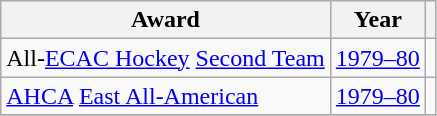<table class="wikitable">
<tr>
<th>Award</th>
<th>Year</th>
<th></th>
</tr>
<tr>
<td>All-<a href='#'>ECAC Hockey</a> <a href='#'>Second Team</a></td>
<td><a href='#'>1979–80</a></td>
<td></td>
</tr>
<tr>
<td><a href='#'>AHCA</a> <a href='#'>East All-American</a></td>
<td><a href='#'>1979–80</a></td>
<td></td>
</tr>
<tr>
</tr>
</table>
